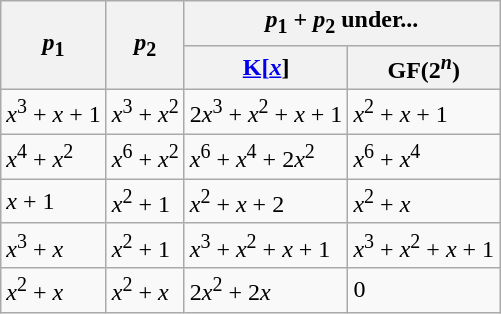<table class="wikitable">
<tr>
<th rowspan=2><em>p</em><sub>1</sub></th>
<th rowspan=2><em>p</em><sub>2</sub></th>
<th colspan=2><em>p</em><sub>1</sub> + <em>p</em><sub>2</sub> under...</th>
</tr>
<tr>
<th><a href='#'>K[<em>x</em></a>]</th>
<th>GF(2<sup><em>n</em></sup>)</th>
</tr>
<tr>
<td><em>x</em><sup>3</sup> + <em>x</em> + 1</td>
<td><em>x</em><sup>3</sup> + <em>x</em><sup>2</sup></td>
<td>2<em>x</em><sup>3</sup> + <em>x</em><sup>2</sup> + <em>x</em> + 1</td>
<td><em>x</em><sup>2</sup> + <em>x</em> + 1</td>
</tr>
<tr>
<td><em>x</em><sup>4</sup> + <em>x</em><sup>2</sup></td>
<td><em>x</em><sup>6</sup> + <em>x</em><sup>2</sup></td>
<td><em>x</em><sup>6</sup> + <em>x</em><sup>4</sup> + 2<em>x</em><sup>2</sup></td>
<td><em>x</em><sup>6</sup> + <em>x</em><sup>4</sup></td>
</tr>
<tr>
<td><em>x</em> + 1</td>
<td><em>x</em><sup>2</sup> + 1</td>
<td><em>x</em><sup>2</sup> + <em>x</em> + 2</td>
<td><em>x</em><sup>2</sup> + <em>x</em></tr></td>
</tr>
<tr>
<td><em>x</em><sup>3</sup> + <em>x</em></td>
<td><em>x</em><sup>2</sup> + 1</td>
<td><em>x</em><sup>3</sup> + <em>x</em><sup>2</sup> + <em>x</em> + 1</td>
<td><em>x</em><sup>3</sup> + <em>x</em><sup>2</sup> + <em>x</em> + 1</td>
</tr>
<tr>
<td><em>x</em><sup>2</sup> + <em>x</em></td>
<td><em>x</em><sup>2</sup> + <em>x</em></td>
<td>2<em>x</em><sup>2</sup> + 2<em>x</em></td>
<td>0</td>
</tr>
</table>
